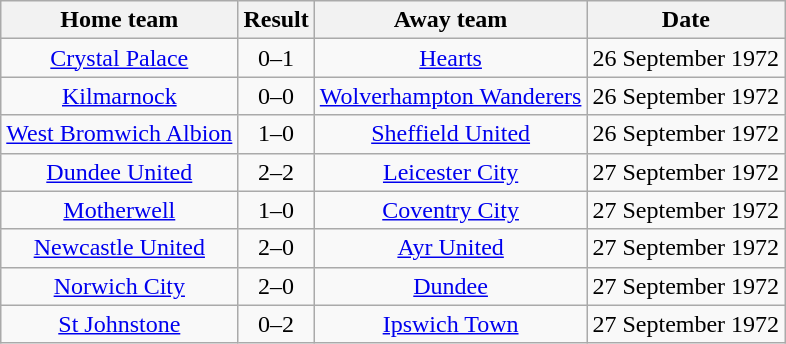<table class="wikitable" style="text-align: center">
<tr>
<th>Home team</th>
<th>Result</th>
<th>Away team</th>
<th>Date</th>
</tr>
<tr>
<td><a href='#'>Crystal Palace</a></td>
<td>0–1</td>
<td><a href='#'>Hearts</a></td>
<td>26 September 1972</td>
</tr>
<tr>
<td><a href='#'>Kilmarnock</a></td>
<td>0–0</td>
<td><a href='#'>Wolverhampton Wanderers</a></td>
<td>26 September 1972</td>
</tr>
<tr>
<td><a href='#'>West Bromwich Albion</a></td>
<td>1–0</td>
<td><a href='#'>Sheffield United</a></td>
<td>26 September 1972</td>
</tr>
<tr>
<td><a href='#'>Dundee United</a></td>
<td>2–2</td>
<td><a href='#'>Leicester City</a></td>
<td>27 September 1972</td>
</tr>
<tr>
<td><a href='#'>Motherwell</a></td>
<td>1–0</td>
<td><a href='#'>Coventry City</a></td>
<td>27 September 1972</td>
</tr>
<tr>
<td><a href='#'>Newcastle United</a></td>
<td>2–0</td>
<td><a href='#'>Ayr United</a></td>
<td>27 September 1972</td>
</tr>
<tr>
<td><a href='#'>Norwich City</a></td>
<td>2–0</td>
<td><a href='#'>Dundee</a></td>
<td>27 September 1972</td>
</tr>
<tr>
<td><a href='#'>St Johnstone</a></td>
<td>0–2</td>
<td><a href='#'>Ipswich Town</a></td>
<td>27 September 1972</td>
</tr>
</table>
